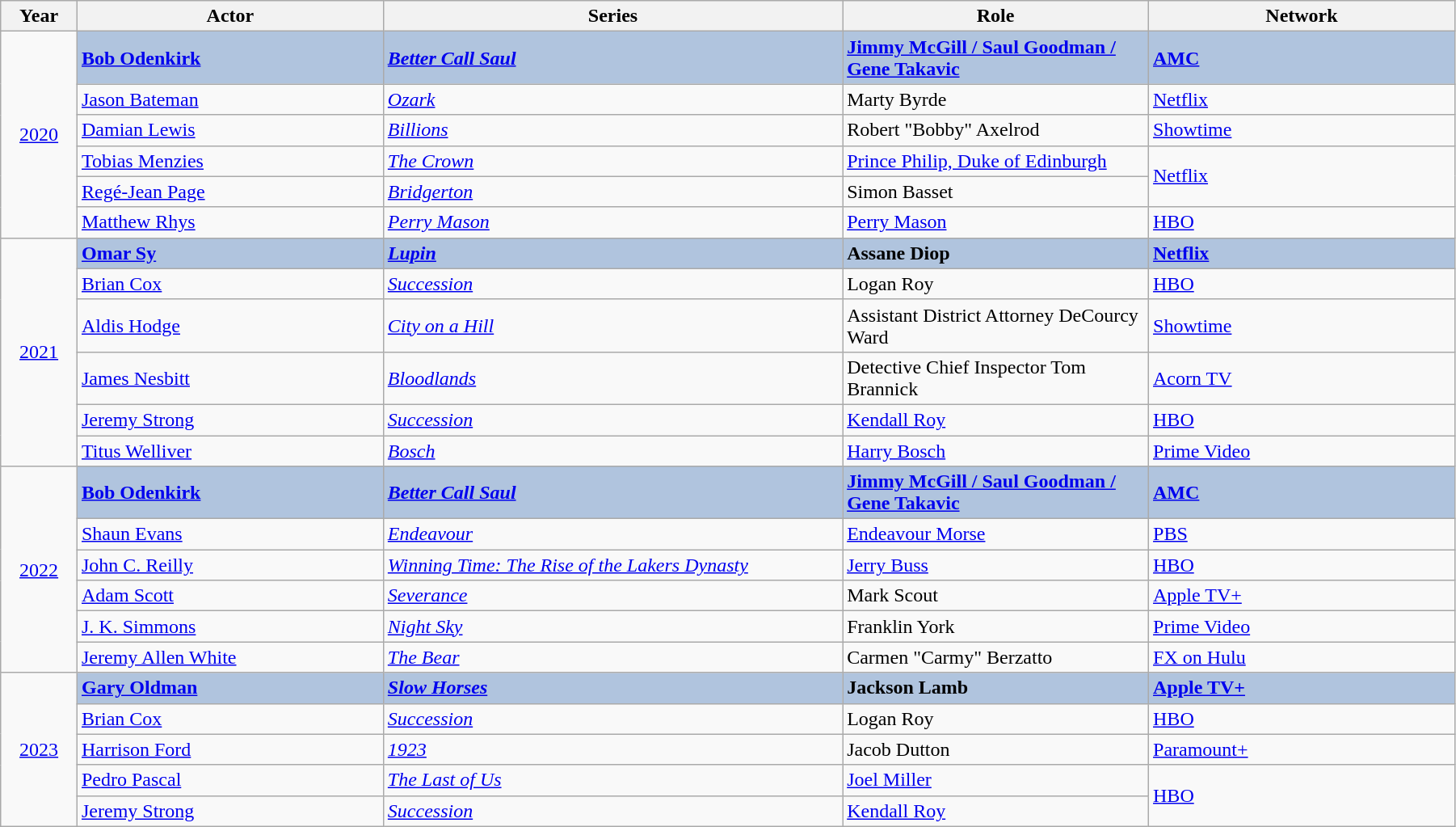<table class="wikitable" width="95%" cellpadding="5">
<tr>
<th width="5%">Year</th>
<th width="20%">Actor</th>
<th width="30%">Series</th>
<th width="20%">Role</th>
<th width="20%">Network</th>
</tr>
<tr>
<td rowspan="6" style="text-align:center;"><a href='#'>2020</a><br></td>
<td style="background:#B0C4DE;"><strong><a href='#'>Bob Odenkirk</a></strong></td>
<td style="background:#B0C4DE;"><strong><em><a href='#'>Better Call Saul</a></em></strong></td>
<td style="background:#B0C4DE;"><strong><a href='#'>Jimmy McGill / Saul Goodman / Gene Takavic</a></strong></td>
<td style="background:#B0C4DE;"><strong><a href='#'>AMC</a></strong></td>
</tr>
<tr>
<td><a href='#'>Jason Bateman</a></td>
<td><em><a href='#'>Ozark</a></em></td>
<td>Marty Byrde</td>
<td><a href='#'>Netflix</a></td>
</tr>
<tr>
<td><a href='#'>Damian Lewis</a></td>
<td><em><a href='#'>Billions</a></em></td>
<td>Robert "Bobby" Axelrod</td>
<td><a href='#'>Showtime</a></td>
</tr>
<tr>
<td><a href='#'>Tobias Menzies</a></td>
<td><em><a href='#'>The Crown</a></em></td>
<td><a href='#'>Prince Philip, Duke of Edinburgh</a></td>
<td rowspan="2"><a href='#'>Netflix</a></td>
</tr>
<tr>
<td><a href='#'>Regé-Jean Page</a></td>
<td><em><a href='#'>Bridgerton</a></em></td>
<td>Simon Basset</td>
</tr>
<tr>
<td><a href='#'>Matthew Rhys</a></td>
<td><em><a href='#'>Perry Mason</a></em></td>
<td><a href='#'>Perry Mason</a></td>
<td><a href='#'>HBO</a></td>
</tr>
<tr>
<td rowspan="6" style="text-align:center;"><a href='#'>2021</a></td>
<td style="background:#B0C4DE;"><strong><a href='#'>Omar Sy</a></strong></td>
<td style="background:#B0C4DE;"><strong><em><a href='#'>Lupin</a></em></strong></td>
<td style="background:#B0C4DE;"><strong>Assane Diop</strong></td>
<td style="background:#B0C4DE;"><strong><a href='#'>Netflix</a></strong></td>
</tr>
<tr>
<td><a href='#'>Brian Cox</a></td>
<td><em><a href='#'>Succession</a></em></td>
<td>Logan Roy</td>
<td><a href='#'>HBO</a></td>
</tr>
<tr>
<td><a href='#'>Aldis Hodge</a></td>
<td><em><a href='#'>City on a Hill</a></em></td>
<td>Assistant District Attorney DeCourcy Ward</td>
<td><a href='#'>Showtime</a></td>
</tr>
<tr>
<td><a href='#'>James Nesbitt</a></td>
<td><em><a href='#'>Bloodlands</a></em></td>
<td>Detective Chief Inspector Tom Brannick</td>
<td><a href='#'>Acorn TV</a></td>
</tr>
<tr>
<td><a href='#'>Jeremy Strong</a></td>
<td><em><a href='#'>Succession</a></em></td>
<td><a href='#'>Kendall Roy</a></td>
<td><a href='#'>HBO</a></td>
</tr>
<tr>
<td><a href='#'>Titus Welliver</a></td>
<td><em><a href='#'>Bosch</a></em></td>
<td><a href='#'>Harry Bosch</a></td>
<td><a href='#'>Prime Video</a></td>
</tr>
<tr>
<td rowspan="6" style="text-align:center;"><a href='#'>2022</a></td>
<td style="background:#B0C4DE;"><strong><a href='#'>Bob Odenkirk</a></strong></td>
<td style="background:#B0C4DE;"><strong><em><a href='#'>Better Call Saul</a></em></strong></td>
<td style="background:#B0C4DE;"><strong><a href='#'>Jimmy McGill / Saul Goodman / Gene Takavic</a></strong></td>
<td style="background:#B0C4DE;"><strong><a href='#'>AMC</a></strong></td>
</tr>
<tr>
<td><a href='#'>Shaun Evans</a></td>
<td><em><a href='#'>Endeavour</a></em></td>
<td><a href='#'>Endeavour Morse</a></td>
<td><a href='#'>PBS</a></td>
</tr>
<tr>
<td><a href='#'>John C. Reilly</a></td>
<td><em><a href='#'>Winning Time: The Rise of the Lakers Dynasty</a></em></td>
<td><a href='#'>Jerry Buss</a></td>
<td><a href='#'>HBO</a></td>
</tr>
<tr>
<td><a href='#'>Adam Scott</a></td>
<td><em><a href='#'>Severance</a></em></td>
<td>Mark Scout</td>
<td><a href='#'>Apple TV+</a></td>
</tr>
<tr>
<td><a href='#'>J. K. Simmons</a></td>
<td><em><a href='#'>Night Sky</a></em></td>
<td>Franklin York</td>
<td><a href='#'>Prime Video</a></td>
</tr>
<tr>
<td><a href='#'>Jeremy Allen White</a></td>
<td><em><a href='#'>The Bear</a></em></td>
<td>Carmen "Carmy" Berzatto</td>
<td><a href='#'>FX on Hulu</a></td>
</tr>
<tr>
<td rowspan="5" style="text-align:center;"><a href='#'>2023</a><br></td>
<td style="background:#B0C4DE;"><strong><a href='#'>Gary Oldman</a></strong></td>
<td style="background:#B0C4DE;"><strong><em><a href='#'>Slow Horses</a></em></strong></td>
<td style="background:#B0C4DE;"><strong>Jackson Lamb</strong></td>
<td style="background:#B0C4DE;"><strong><a href='#'>Apple TV+</a></strong></td>
</tr>
<tr>
<td><a href='#'>Brian Cox</a></td>
<td><em><a href='#'>Succession</a></em></td>
<td>Logan Roy</td>
<td><a href='#'>HBO</a></td>
</tr>
<tr>
<td><a href='#'>Harrison Ford</a></td>
<td><em><a href='#'>1923</a></em></td>
<td>Jacob Dutton</td>
<td><a href='#'>Paramount+</a></td>
</tr>
<tr>
<td><a href='#'>Pedro Pascal</a></td>
<td><em><a href='#'>The Last of Us</a></em></td>
<td><a href='#'>Joel Miller</a></td>
<td rowspan="2"><a href='#'>HBO</a></td>
</tr>
<tr>
<td><a href='#'>Jeremy Strong</a></td>
<td><em><a href='#'>Succession</a></em></td>
<td><a href='#'>Kendall Roy</a></td>
</tr>
</table>
